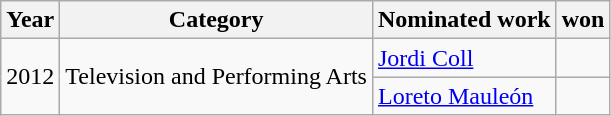<table class="wikitable">
<tr>
<th><strong>Year</strong></th>
<th><strong>Category</strong></th>
<th><strong>Nominated work</strong></th>
<th>won</th>
</tr>
<tr>
<td rowspan=2>2012</td>
<td rowspan=2>Television and Performing Arts</td>
<td><a href='#'>Jordi Coll</a></td>
<td></td>
</tr>
<tr>
<td><a href='#'>Loreto Mauleón</a></td>
<td></td>
</tr>
</table>
